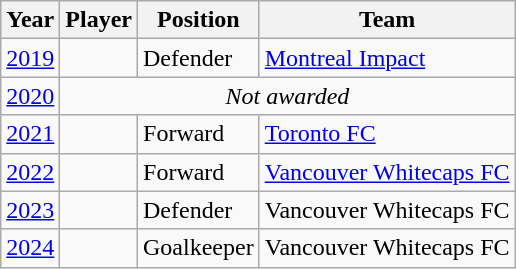<table class="wikitable sortable">
<tr>
<th>Year</th>
<th>Player</th>
<th>Position</th>
<th>Team</th>
</tr>
<tr>
<td><a href='#'>2019</a></td>
<td></td>
<td>Defender</td>
<td><a href='#'>Montreal Impact</a></td>
</tr>
<tr>
<td><a href='#'>2020</a></td>
<td colspan="4" align="center"><em>Not awarded</em></td>
</tr>
<tr>
<td><a href='#'>2021</a></td>
<td></td>
<td>Forward</td>
<td><a href='#'>Toronto FC</a></td>
</tr>
<tr>
<td><a href='#'>2022</a></td>
<td></td>
<td>Forward</td>
<td><a href='#'>Vancouver Whitecaps FC</a></td>
</tr>
<tr>
<td><a href='#'>2023</a></td>
<td></td>
<td>Defender</td>
<td>Vancouver Whitecaps FC</td>
</tr>
<tr>
<td><a href='#'>2024</a></td>
<td></td>
<td>Goalkeeper</td>
<td>Vancouver Whitecaps FC</td>
</tr>
</table>
